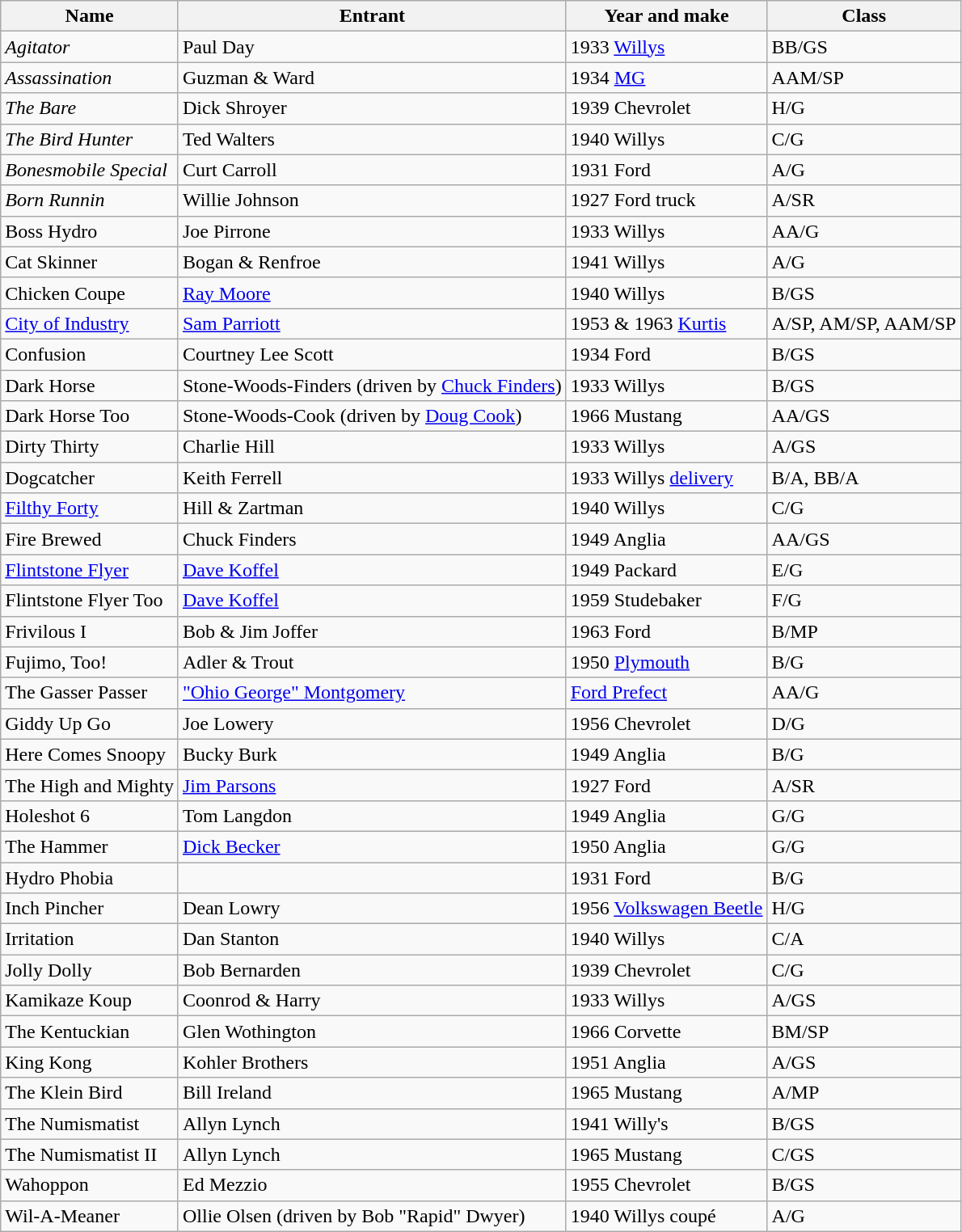<table class="wikitable">
<tr>
<th>Name</th>
<th>Entrant</th>
<th>Year and make</th>
<th>Class</th>
</tr>
<tr>
<td><em>Agitator</em></td>
<td>Paul Day</td>
<td>1933 <a href='#'>Willys</a></td>
<td>BB/GS</td>
</tr>
<tr>
<td><em>Assassination</em></td>
<td>Guzman & Ward</td>
<td>1934 <a href='#'>MG</a></td>
<td>AAM/SP</td>
</tr>
<tr>
<td><em>The Bare</em></td>
<td>Dick Shroyer</td>
<td>1939 Chevrolet</td>
<td>H/G</td>
</tr>
<tr>
<td><em>The Bird Hunter</em></td>
<td>Ted Walters</td>
<td>1940 Willys</td>
<td>C/G</td>
</tr>
<tr>
<td><em>Bonesmobile Special</em></td>
<td>Curt Carroll</td>
<td>1931 Ford</td>
<td>A/G</td>
</tr>
<tr>
<td><em>Born Runnin<strong></td>
<td>Willie Johnson</td>
<td>1927 Ford truck</td>
<td>A/SR</td>
</tr>
<tr>
<td></em>Boss Hydro<em></td>
<td>Joe Pirrone</td>
<td>1933 Willys</td>
<td>AA/G</td>
</tr>
<tr>
<td></em>Cat Skinner<em></td>
<td>Bogan & Renfroe</td>
<td>1941 Willys</td>
<td>A/G</td>
</tr>
<tr>
<td></em>Chicken Coupe<em> </td>
<td><a href='#'>Ray Moore</a></td>
<td>1940 Willys</td>
<td>B/GS</td>
</tr>
<tr>
<td><a href='#'></em>City of Industry<em></a></td>
<td><a href='#'>Sam Parriott</a></td>
<td>1953 & 1963 <a href='#'>Kurtis</a></td>
<td>A/SP, AM/SP, AAM/SP</td>
</tr>
<tr>
<td></em>Confusion<em></td>
<td>Courtney Lee Scott</td>
<td>1934 Ford</td>
<td>B/GS</td>
</tr>
<tr>
<td></em>Dark Horse<em></td>
<td>Stone-Woods-Finders (driven by <a href='#'>Chuck Finders</a>)</td>
<td>1933 Willys</td>
<td>B/GS</td>
</tr>
<tr>
<td></em>Dark Horse Too<em></td>
<td>Stone-Woods-Cook (driven by <a href='#'>Doug Cook</a>)</td>
<td>1966 Mustang</td>
<td>AA/GS</td>
</tr>
<tr>
<td></em>Dirty Thirty<em></td>
<td>Charlie Hill</td>
<td>1933 Willys</td>
<td>A/GS</td>
</tr>
<tr>
<td></em>Dogcatcher<em></td>
<td>Keith Ferrell</td>
<td>1933 Willys <a href='#'>delivery</a></td>
<td>B/A, BB/A</td>
</tr>
<tr>
<td></em><a href='#'>Filthy Forty</a><em></td>
<td>Hill & Zartman</td>
<td>1940 Willys</td>
<td>C/G</td>
</tr>
<tr>
<td></em>Fire Brewed<em></td>
<td>Chuck Finders</td>
<td>1949 Anglia</td>
<td>AA/GS</td>
</tr>
<tr>
<td></em><a href='#'>Flintstone Flyer</a><em></td>
<td><a href='#'>Dave Koffel</a></td>
<td>1949 Packard</td>
<td>E/G</td>
</tr>
<tr>
<td></em>Flintstone Flyer Too<em></td>
<td><a href='#'>Dave Koffel</a></td>
<td>1959 Studebaker</td>
<td>F/G</td>
</tr>
<tr>
<td></em>Frivilous I<em></td>
<td>Bob & Jim Joffer</td>
<td>1963 Ford</td>
<td>B/MP</td>
</tr>
<tr>
<td></em>Fujimo, Too!<em></td>
<td>Adler & Trout</td>
<td>1950 <a href='#'>Plymouth</a></td>
<td>B/G</td>
</tr>
<tr>
<td></em>The Gasser Passer<em></td>
<td><a href='#'>"Ohio George" Montgomery</a></td>
<td><a href='#'>Ford Prefect</a></td>
<td>AA/G</td>
</tr>
<tr>
<td></em>Giddy Up Go<em></td>
<td>Joe Lowery</td>
<td>1956 Chevrolet</td>
<td>D/G</td>
</tr>
<tr>
<td></em>Here Comes Snoopy<em></td>
<td>Bucky Burk</td>
<td>1949 Anglia</td>
<td>B/G</td>
</tr>
<tr>
<td></em>The High and Mighty<em></td>
<td><a href='#'>Jim Parsons</a></td>
<td>1927 Ford</td>
<td>A/SR</td>
</tr>
<tr>
<td></em>Holeshot 6<em></td>
<td>Tom Langdon</td>
<td>1949 Anglia</td>
<td>G/G</td>
</tr>
<tr>
<td></em>The Hammer<em></td>
<td><a href='#'>Dick Becker</a></td>
<td>1950 Anglia</td>
<td>G/G</td>
</tr>
<tr>
<td></em>Hydro Phobia<em></td>
<td></td>
<td>1931 Ford</td>
<td>B/G</td>
</tr>
<tr>
<td></em>Inch Pincher<em></td>
<td>Dean Lowry</td>
<td>1956 <a href='#'>Volkswagen Beetle</a></td>
<td>H/G</td>
</tr>
<tr>
<td></em>Irritation<em></td>
<td>Dan Stanton</td>
<td>1940 Willys</td>
<td>C/A</td>
</tr>
<tr>
<td></em>Jolly Dolly<em></td>
<td>Bob Bernarden</td>
<td>1939 Chevrolet</td>
<td>C/G</td>
</tr>
<tr>
<td></em>Kamikaze Koup<em></td>
<td>Coonrod & Harry</td>
<td>1933 Willys</td>
<td>A/GS</td>
</tr>
<tr>
<td></em>The Kentuckian<em></td>
<td>Glen Wothington</td>
<td>1966 Corvette</td>
<td>BM/SP</td>
</tr>
<tr>
<td></em>King Kong<em></td>
<td>Kohler Brothers</td>
<td>1951 Anglia</td>
<td>A/GS</td>
</tr>
<tr>
<td></em>The Klein Bird<em></td>
<td>Bill Ireland</td>
<td>1965 Mustang</td>
<td>A/MP</td>
</tr>
<tr>
<td></em>The Numismatist<em></td>
<td>Allyn Lynch</td>
<td>1941 Willy's</td>
<td>B/GS</td>
</tr>
<tr>
<td></em>The Numismatist II<em></td>
<td>Allyn Lynch</td>
<td>1965 Mustang</td>
<td>C/GS</td>
</tr>
<tr>
<td></em>Wahoppon<em></td>
<td>Ed Mezzio</td>
<td>1955 Chevrolet</td>
<td>B/GS</td>
</tr>
<tr>
<td></em>Wil-A-Meaner<em></td>
<td>Ollie Olsen (driven by Bob "Rapid" Dwyer)</td>
<td>1940 Willys coupé</td>
<td>A/G</td>
</tr>
</table>
